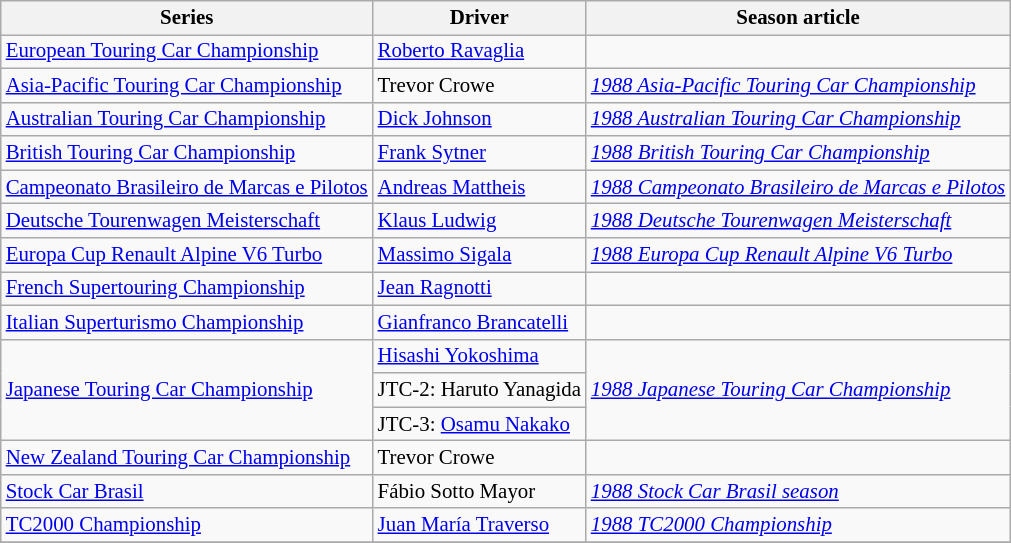<table class="wikitable" style="font-size: 87%;">
<tr>
<th>Series</th>
<th>Driver</th>
<th>Season article</th>
</tr>
<tr>
<td><a href='#'>European Touring Car Championship</a></td>
<td> <a href='#'>Roberto Ravaglia</a></td>
<td></td>
</tr>
<tr>
<td><a href='#'>Asia-Pacific Touring Car Championship</a></td>
<td> Trevor Crowe</td>
<td><em><a href='#'>1988 Asia-Pacific Touring Car Championship</a></em></td>
</tr>
<tr>
<td><a href='#'>Australian Touring Car Championship</a></td>
<td> <a href='#'>Dick Johnson</a></td>
<td><em><a href='#'>1988 Australian Touring Car Championship</a></em></td>
</tr>
<tr>
<td><a href='#'>British Touring Car Championship</a></td>
<td> <a href='#'>Frank Sytner</a></td>
<td><em><a href='#'>1988 British Touring Car Championship</a></em></td>
</tr>
<tr>
<td><a href='#'>Campeonato Brasileiro de Marcas e Pilotos</a></td>
<td> <a href='#'>Andreas Mattheis</a></td>
<td><em><a href='#'>1988 Campeonato Brasileiro de Marcas e Pilotos</a></em></td>
</tr>
<tr>
<td><a href='#'>Deutsche Tourenwagen Meisterschaft</a></td>
<td> <a href='#'>Klaus Ludwig</a></td>
<td><em><a href='#'>1988 Deutsche Tourenwagen Meisterschaft</a></em></td>
</tr>
<tr>
<td><a href='#'>Europa Cup Renault Alpine V6 Turbo</a></td>
<td> <a href='#'>Massimo Sigala</a></td>
<td><em><a href='#'>1988 Europa Cup Renault Alpine V6 Turbo</a></em></td>
</tr>
<tr>
<td><a href='#'>French Supertouring Championship</a></td>
<td> <a href='#'>Jean Ragnotti</a></td>
<td></td>
</tr>
<tr>
<td><a href='#'>Italian Superturismo Championship</a></td>
<td> <a href='#'>Gianfranco Brancatelli</a></td>
<td></td>
</tr>
<tr>
<td rowspan=3><a href='#'>Japanese Touring Car Championship</a></td>
<td> <a href='#'>Hisashi Yokoshima</a></td>
<td rowspan=3><em><a href='#'>1988 Japanese Touring Car Championship</a></em></td>
</tr>
<tr>
<td>JTC-2:  Haruto Yanagida</td>
</tr>
<tr>
<td>JTC-3:  <a href='#'>Osamu Nakako</a></td>
</tr>
<tr>
<td><a href='#'>New Zealand Touring Car Championship</a></td>
<td> Trevor Crowe</td>
<td></td>
</tr>
<tr>
<td><a href='#'>Stock Car Brasil</a></td>
<td> Fábio Sotto Mayor</td>
<td><em><a href='#'>1988 Stock Car Brasil season</a></em></td>
</tr>
<tr>
<td><a href='#'>TC2000 Championship</a></td>
<td> <a href='#'>Juan María Traverso</a></td>
<td><em><a href='#'>1988 TC2000 Championship</a></em></td>
</tr>
<tr>
</tr>
</table>
